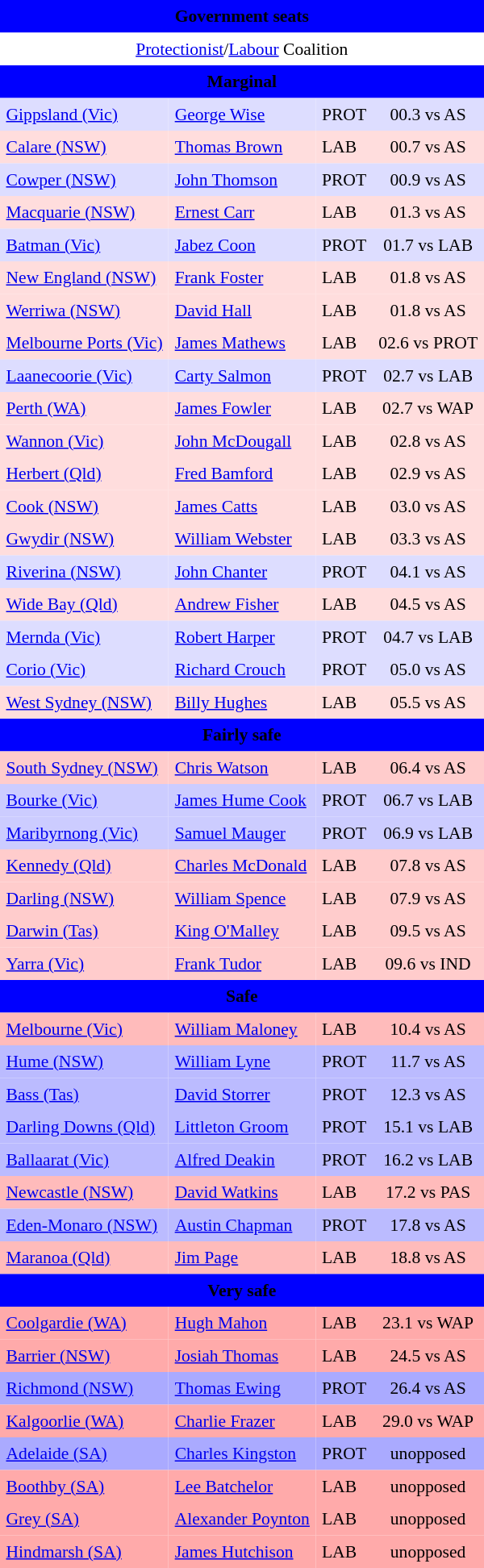<table class="toccolours" align="left" cellpadding="5" cellspacing="0" style="margin-right: .5em; margin-top: .4em;font-size: 90%;">
<tr>
<td COLSPAN=4 align="center" bgcolor="blue"><span><strong>Government seats</strong></span></td>
</tr>
<tr>
<td style="background-color:white" colspan=4 align="center"><a href='#'>Protectionist</a>/<a href='#'>Labour</a> Coalition</td>
</tr>
<tr>
<td COLSPAN=4 align="center" bgcolor="blue"><span><strong>Marginal</strong></span></td>
</tr>
<tr>
<td align="left" bgcolor="DDDDFF"><a href='#'>Gippsland (Vic)</a></td>
<td align="left" bgcolor="DDDDFF"><a href='#'>George Wise</a></td>
<td align="left" bgcolor="DDDDFF">PROT</td>
<td align="center" bgcolor="DDDDFF">00.3 vs AS</td>
</tr>
<tr>
<td align="left" bgcolor="FFDDDD"><a href='#'>Calare (NSW)</a></td>
<td align="left" bgcolor="FFDDDD"><a href='#'>Thomas Brown</a></td>
<td align="left" bgcolor="FFDDDD">LAB</td>
<td align="center" bgcolor="FFDDDD">00.7 vs AS</td>
</tr>
<tr>
<td align="left" bgcolor="DDDDFF"><a href='#'>Cowper (NSW)</a></td>
<td align="left" bgcolor="DDDDFF"><a href='#'>John Thomson</a></td>
<td align="left" bgcolor="DDDDFF">PROT</td>
<td align="center" bgcolor="DDDDFF">00.9 vs AS</td>
</tr>
<tr>
<td align="left" bgcolor="FFDDDD"><a href='#'>Macquarie (NSW)</a></td>
<td align="left" bgcolor="FFDDDD"><a href='#'>Ernest Carr</a></td>
<td align="left" bgcolor="FFDDDD">LAB</td>
<td align="center" bgcolor="FFDDDD">01.3 vs AS</td>
</tr>
<tr>
<td align="left" bgcolor="DDDDFF"><a href='#'>Batman (Vic)</a></td>
<td align="left" bgcolor="DDDDFF"><a href='#'>Jabez Coon</a></td>
<td align="left" bgcolor="DDDDFF">PROT</td>
<td align="center" bgcolor="DDDDFF">01.7 vs LAB</td>
</tr>
<tr>
<td align="left" bgcolor="FFDDDD"><a href='#'>New England (NSW)</a></td>
<td align="left" bgcolor="FFDDDD"><a href='#'>Frank Foster</a></td>
<td align="left" bgcolor="FFDDDD">LAB</td>
<td align="center" bgcolor="FFDDDD">01.8 vs AS</td>
</tr>
<tr>
<td align="left" bgcolor="FFDDDD"><a href='#'>Werriwa (NSW)</a></td>
<td align="left" bgcolor="FFDDDD"><a href='#'>David Hall</a></td>
<td align="left" bgcolor="FFDDDD">LAB</td>
<td align="center" bgcolor="FFDDDD">01.8 vs AS</td>
</tr>
<tr>
<td align="left" bgcolor="FFDDDD"><a href='#'>Melbourne Ports (Vic)</a></td>
<td align="left" bgcolor="FFDDDD"><a href='#'>James Mathews</a></td>
<td align="left" bgcolor="FFDDDD">LAB</td>
<td align="center" bgcolor="FFDDDD">02.6 vs PROT</td>
</tr>
<tr>
<td align="left" bgcolor="DDDDFF"><a href='#'>Laanecoorie (Vic)</a></td>
<td align="left" bgcolor="DDDDFF"><a href='#'>Carty Salmon</a></td>
<td align="left" bgcolor="DDDDFF">PROT</td>
<td align="center" bgcolor="DDDDFF">02.7 vs LAB</td>
</tr>
<tr>
<td align="left" bgcolor="FFDDDD"><a href='#'>Perth (WA)</a></td>
<td align="left" bgcolor="FFDDDD"><a href='#'>James Fowler</a></td>
<td align="left" bgcolor="FFDDDD">LAB</td>
<td align="center" bgcolor="FFDDDD">02.7 vs WAP</td>
</tr>
<tr>
<td align="left" bgcolor="FFDDDD"><a href='#'>Wannon (Vic)</a></td>
<td align="left" bgcolor="FFDDDD"><a href='#'>John McDougall</a></td>
<td align="left" bgcolor="FFDDDD">LAB</td>
<td align="center" bgcolor="FFDDDD">02.8 vs AS</td>
</tr>
<tr>
<td align="left" bgcolor="FFDDDD"><a href='#'>Herbert (Qld)</a></td>
<td align="left" bgcolor="FFDDDD"><a href='#'>Fred Bamford</a></td>
<td align="left" bgcolor="FFDDDD">LAB</td>
<td align="center" bgcolor="FFDDDD">02.9 vs AS</td>
</tr>
<tr>
<td align="left" bgcolor="FFDDDD"><a href='#'>Cook (NSW)</a></td>
<td align="left" bgcolor="FFDDDD"><a href='#'>James Catts</a></td>
<td align="left" bgcolor="FFDDDD">LAB</td>
<td align="center" bgcolor="FFDDDD">03.0 vs AS</td>
</tr>
<tr>
<td align="left" bgcolor="FFDDDD"><a href='#'>Gwydir (NSW)</a></td>
<td align="left" bgcolor="FFDDDD"><a href='#'>William Webster</a></td>
<td align="left" bgcolor="FFDDDD">LAB</td>
<td align="center" bgcolor="FFDDDD">03.3 vs AS</td>
</tr>
<tr>
<td align="left" bgcolor="DDDDFF"><a href='#'>Riverina (NSW)</a></td>
<td align="left" bgcolor="DDDDFF"><a href='#'>John Chanter</a></td>
<td align="left" bgcolor="DDDDFF">PROT</td>
<td align="center" bgcolor="DDDDFF">04.1 vs AS</td>
</tr>
<tr>
<td align="left" bgcolor="FFDDDD"><a href='#'>Wide Bay (Qld)</a></td>
<td align="left" bgcolor="FFDDDD"><a href='#'>Andrew Fisher</a></td>
<td align="left" bgcolor="FFDDDD">LAB</td>
<td align="center" bgcolor="FFDDDD">04.5 vs AS</td>
</tr>
<tr>
<td align="left" bgcolor="DDDDFF"><a href='#'>Mernda (Vic)</a></td>
<td align="left" bgcolor="DDDDFF"><a href='#'>Robert Harper</a></td>
<td align="left" bgcolor="DDDDFF">PROT</td>
<td align="center" bgcolor="DDDDFF">04.7 vs LAB</td>
</tr>
<tr>
<td align="left" bgcolor="DDDDFF"><a href='#'>Corio (Vic)</a></td>
<td align="left" bgcolor="DDDDFF"><a href='#'>Richard Crouch</a></td>
<td align="left" bgcolor="DDDDFF">PROT</td>
<td align="center" bgcolor="DDDDFF">05.0 vs AS</td>
</tr>
<tr>
<td align="left" bgcolor="FFDDDD"><a href='#'>West Sydney (NSW)</a></td>
<td align="left" bgcolor="FFDDDD"><a href='#'>Billy Hughes</a></td>
<td align="left" bgcolor="FFDDDD">LAB</td>
<td align="center" bgcolor="FFDDDD">05.5 vs AS</td>
</tr>
<tr>
<td COLSPAN=4 align="center" bgcolor="blue"><span><strong>Fairly safe</strong></span></td>
</tr>
<tr>
<td align="left" bgcolor="FFCCCC"><a href='#'>South Sydney (NSW)</a></td>
<td align="left" bgcolor="FFCCCC"><a href='#'>Chris Watson</a></td>
<td align="left" bgcolor="FFCCCC">LAB</td>
<td align="center" bgcolor="FFCCCC">06.4 vs AS</td>
</tr>
<tr>
<td align="left" bgcolor="CCCCFF"><a href='#'>Bourke (Vic)</a></td>
<td align="left" bgcolor="CCCCFF"><a href='#'>James Hume Cook</a></td>
<td align="left" bgcolor="CCCCFF">PROT</td>
<td align="center" bgcolor="CCCCFF">06.7 vs LAB</td>
</tr>
<tr>
<td align="left" bgcolor="CCCCFF"><a href='#'>Maribyrnong (Vic)</a></td>
<td align="left" bgcolor="CCCCFF"><a href='#'>Samuel Mauger</a></td>
<td align="left" bgcolor="CCCCFF">PROT</td>
<td align="center" bgcolor="CCCCFF">06.9 vs LAB</td>
</tr>
<tr>
<td align="left" bgcolor="FFCCCC"><a href='#'>Kennedy (Qld)</a></td>
<td align="left" bgcolor="FFCCCC"><a href='#'>Charles McDonald</a></td>
<td align="left" bgcolor="FFCCCC">LAB</td>
<td align="center" bgcolor="FFCCCC">07.8 vs AS</td>
</tr>
<tr>
<td align="left" bgcolor="FFCCCC"><a href='#'>Darling (NSW)</a></td>
<td align="left" bgcolor="FFCCCC"><a href='#'>William Spence</a></td>
<td align="left" bgcolor="FFCCCC">LAB</td>
<td align="center" bgcolor="FFCCCC">07.9 vs AS</td>
</tr>
<tr>
<td align="left" bgcolor="FFCCCC"><a href='#'>Darwin (Tas)</a></td>
<td align="left" bgcolor="FFCCCC"><a href='#'>King O'Malley</a></td>
<td align="left" bgcolor="FFCCCC">LAB</td>
<td align="center" bgcolor="FFCCCC">09.5 vs AS</td>
</tr>
<tr>
<td align="left" bgcolor="FFCCCC"><a href='#'>Yarra (Vic)</a></td>
<td align="left" bgcolor="FFCCCC"><a href='#'>Frank Tudor</a></td>
<td align="left" bgcolor="FFCCCC">LAB</td>
<td align="center" bgcolor="FFCCCC">09.6 vs IND</td>
</tr>
<tr>
<td COLSPAN=4 align="center" bgcolor="blue"><span><strong>Safe</strong></span></td>
</tr>
<tr>
<td align="left" bgcolor="FFBBBB"><a href='#'>Melbourne (Vic)</a></td>
<td align="left" bgcolor="FFBBBB"><a href='#'>William Maloney</a></td>
<td align="left" bgcolor="FFBBBB">LAB</td>
<td align="center" bgcolor="FFBBBB">10.4 vs AS</td>
</tr>
<tr>
<td align="left" bgcolor="BBBBFF"><a href='#'>Hume (NSW)</a></td>
<td align="left" bgcolor="BBBBFF"><a href='#'>William Lyne</a></td>
<td align="left" bgcolor="BBBBFF">PROT</td>
<td align="center" bgcolor="BBBBFF">11.7 vs AS</td>
</tr>
<tr>
<td align="left" bgcolor="BBBBFF"><a href='#'>Bass (Tas)</a></td>
<td align="left" bgcolor="BBBBFF"><a href='#'>David Storrer</a></td>
<td align="left" bgcolor="BBBBFF">PROT</td>
<td align="center" bgcolor="BBBBFF">12.3 vs AS</td>
</tr>
<tr>
<td align="left" bgcolor="BBBBFF"><a href='#'>Darling Downs (Qld)</a></td>
<td align="left" bgcolor="BBBBFF"><a href='#'>Littleton Groom</a></td>
<td align="left" bgcolor="BBBBFF">PROT</td>
<td align="center" bgcolor="BBBBFF">15.1 vs LAB</td>
</tr>
<tr>
<td align="left" bgcolor="BBBBFF"><a href='#'>Ballaarat (Vic)</a></td>
<td align="left" bgcolor="BBBBFF"><a href='#'>Alfred Deakin</a></td>
<td align="left" bgcolor="BBBBFF">PROT</td>
<td align="center" bgcolor="BBBBFF">16.2 vs LAB</td>
</tr>
<tr>
<td align="left" bgcolor="FFBBBB"><a href='#'>Newcastle (NSW)</a></td>
<td align="left" bgcolor="FFBBBB"><a href='#'>David Watkins</a></td>
<td align="left" bgcolor="FFBBBB">LAB</td>
<td align="center" bgcolor="FFBBBB">17.2 vs PAS</td>
</tr>
<tr>
<td align="left" bgcolor="BBBBFF"><a href='#'>Eden-Monaro (NSW)</a></td>
<td align="left" bgcolor="BBBBFF"><a href='#'>Austin Chapman</a></td>
<td align="left" bgcolor="BBBBFF">PROT</td>
<td align="center" bgcolor="BBBBFF">17.8 vs AS</td>
</tr>
<tr>
<td align="left" bgcolor="FFBBBB"><a href='#'>Maranoa (Qld)</a></td>
<td align="left" bgcolor="FFBBBB"><a href='#'>Jim Page</a></td>
<td align="left" bgcolor="FFBBBB">LAB</td>
<td align="center" bgcolor="FFBBBB">18.8 vs AS</td>
</tr>
<tr>
<td COLSPAN=4 align="center" bgcolor="blue"><span><strong>Very safe</strong></span></td>
</tr>
<tr>
<td align="left" bgcolor="FFAAAA"><a href='#'>Coolgardie (WA)</a></td>
<td align="left" bgcolor="FFAAAA"><a href='#'>Hugh Mahon</a></td>
<td align="left" bgcolor="FFAAAA">LAB</td>
<td align="center" bgcolor="FFAAAA">23.1 vs WAP</td>
</tr>
<tr>
<td align="left" bgcolor="FFAAAA"><a href='#'>Barrier (NSW)</a></td>
<td align="left" bgcolor="FFAAAA"><a href='#'>Josiah Thomas</a></td>
<td align="left" bgcolor="FFAAAA">LAB</td>
<td align="center" bgcolor="FFAAAA">24.5 vs AS</td>
</tr>
<tr>
<td align="left" bgcolor="AAAAFF"><a href='#'>Richmond (NSW)</a></td>
<td align="left" bgcolor="AAAAFF"><a href='#'>Thomas Ewing</a></td>
<td align="left" bgcolor="AAAAFF">PROT</td>
<td align="center" bgcolor="AAAAFF">26.4 vs AS</td>
</tr>
<tr>
<td align="left" bgcolor="FFAAAA"><a href='#'>Kalgoorlie (WA)</a></td>
<td align="left" bgcolor="FFAAAA"><a href='#'>Charlie Frazer</a></td>
<td align="left" bgcolor="FFAAAA">LAB</td>
<td align="center" bgcolor="FFAAAA">29.0 vs WAP</td>
</tr>
<tr>
<td align="left" bgcolor="AAAAFF"><a href='#'>Adelaide (SA)</a></td>
<td align="left" bgcolor="AAAAFF"><a href='#'>Charles Kingston</a></td>
<td align="left" bgcolor="AAAAFF">PROT</td>
<td align="center" bgcolor="AAAAFF">unopposed</td>
</tr>
<tr>
<td align="left" bgcolor="FFAAAA"><a href='#'>Boothby (SA)</a></td>
<td align="left" bgcolor="FFAAAA"><a href='#'>Lee Batchelor</a></td>
<td align="left" bgcolor="FFAAAA">LAB</td>
<td align="center" bgcolor="FFAAAA">unopposed</td>
</tr>
<tr>
<td align="left" bgcolor="FFAAAA"><a href='#'>Grey (SA)</a></td>
<td align="left" bgcolor="FFAAAA"><a href='#'>Alexander Poynton</a></td>
<td align="left" bgcolor="FFAAAA">LAB</td>
<td align="center" bgcolor="FFAAAA">unopposed</td>
</tr>
<tr>
<td align="left" bgcolor="FFAAAA"><a href='#'>Hindmarsh (SA)</a></td>
<td align="left" bgcolor="FFAAAA"><a href='#'>James Hutchison</a></td>
<td align="left" bgcolor="FFAAAA">LAB</td>
<td align="center" bgcolor="FFAAAA">unopposed</td>
</tr>
</table>
